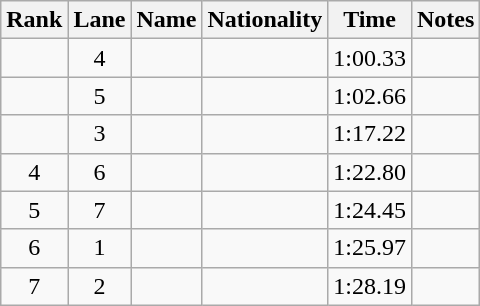<table class="wikitable sortable" style="text-align:center">
<tr>
<th>Rank</th>
<th>Lane</th>
<th>Name</th>
<th>Nationality</th>
<th>Time</th>
<th>Notes</th>
</tr>
<tr>
<td></td>
<td>4</td>
<td align=left></td>
<td align=left></td>
<td>1:00.33</td>
<td></td>
</tr>
<tr>
<td></td>
<td>5</td>
<td align=left></td>
<td align=left></td>
<td>1:02.66</td>
<td></td>
</tr>
<tr>
<td></td>
<td>3</td>
<td align=left></td>
<td align=left></td>
<td>1:17.22</td>
<td></td>
</tr>
<tr>
<td>4</td>
<td>6</td>
<td align=left></td>
<td align=left></td>
<td>1:22.80</td>
<td></td>
</tr>
<tr>
<td>5</td>
<td>7</td>
<td align=left></td>
<td align=left></td>
<td>1:24.45</td>
<td></td>
</tr>
<tr>
<td>6</td>
<td>1</td>
<td align=left></td>
<td align=left></td>
<td>1:25.97</td>
<td></td>
</tr>
<tr>
<td>7</td>
<td>2</td>
<td align=left></td>
<td align=left></td>
<td>1:28.19</td>
<td></td>
</tr>
</table>
